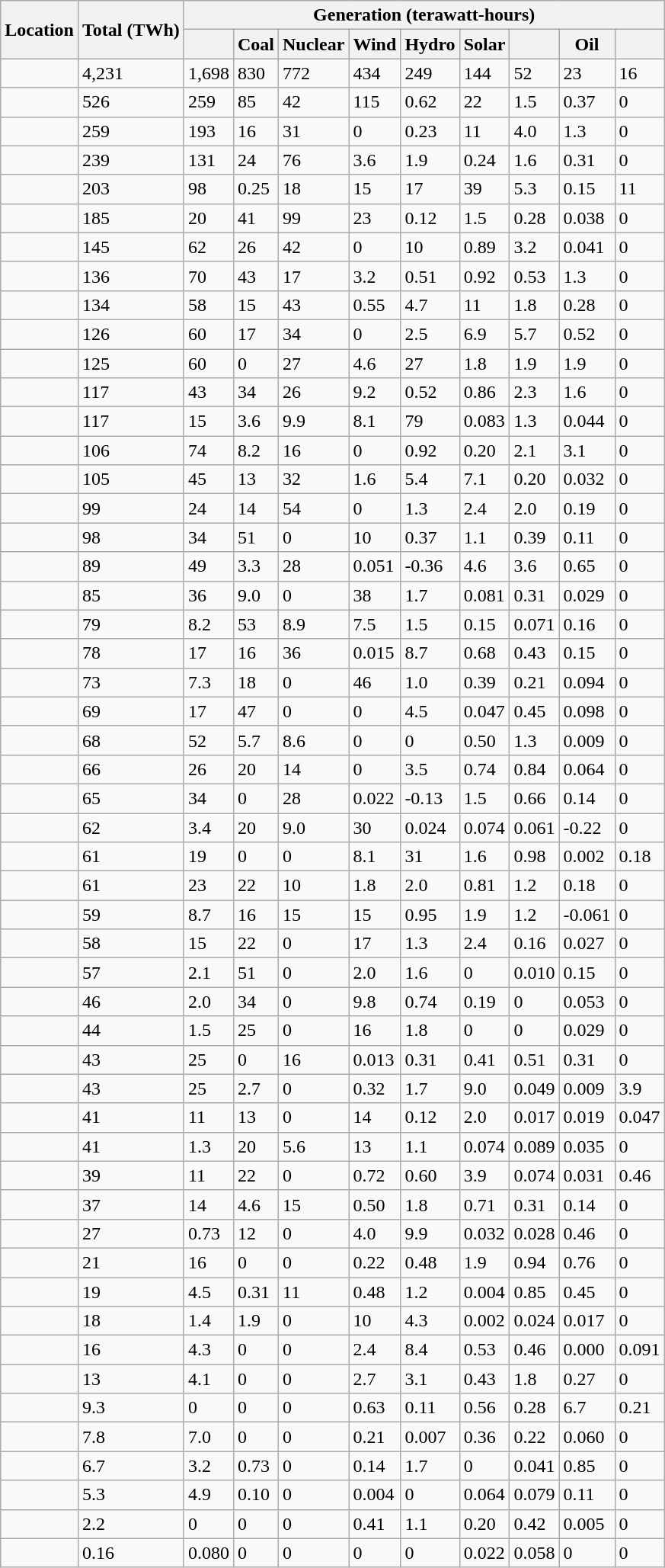<table class="wikitable sortable sticky-header-multi static-row-numbers sort-under col1left" >
<tr>
<th rowspan=2>Location</th>
<th rowspan=2>Total  (TWh)</th>
<th colspan=9>Generation (terawatt-hours)</th>
</tr>
<tr>
<th></th>
<th>Coal</th>
<th>Nuclear</th>
<th>Wind</th>
<th>Hydro</th>
<th>Solar</th>
<th></th>
<th>Oil</th>
<th></th>
</tr>
<tr class=static-row-numbers-norank>
<td><strong></strong></td>
<td>4,231</td>
<td>1,698</td>
<td>830</td>
<td>772</td>
<td>434</td>
<td>249</td>
<td>144</td>
<td>52</td>
<td>23</td>
<td>16</td>
</tr>
<tr>
<td></td>
<td>526</td>
<td>259</td>
<td>85</td>
<td>42</td>
<td>115</td>
<td>0.62</td>
<td>22</td>
<td>1.5</td>
<td>0.37</td>
<td>0</td>
</tr>
<tr>
<td></td>
<td>259</td>
<td>193</td>
<td>16</td>
<td>31</td>
<td>0</td>
<td>0.23</td>
<td>11</td>
<td>4.0</td>
<td>1.3</td>
<td>0</td>
</tr>
<tr>
<td></td>
<td>239</td>
<td>131</td>
<td>24</td>
<td>76</td>
<td>3.6</td>
<td>1.9</td>
<td>0.24</td>
<td>1.6</td>
<td>0.31</td>
<td>0</td>
</tr>
<tr>
<td></td>
<td>203</td>
<td>98</td>
<td>0.25</td>
<td>18</td>
<td>15</td>
<td>17</td>
<td>39</td>
<td>5.3</td>
<td>0.15</td>
<td>11</td>
</tr>
<tr>
<td></td>
<td>185</td>
<td>20</td>
<td>41</td>
<td>99</td>
<td>23</td>
<td>0.12</td>
<td>1.5</td>
<td>0.28</td>
<td>0.038</td>
<td>0</td>
</tr>
<tr>
<td></td>
<td>145</td>
<td>62</td>
<td>26</td>
<td>42</td>
<td>0</td>
<td>10</td>
<td>0.89</td>
<td>3.2</td>
<td>0.041</td>
<td>0</td>
</tr>
<tr>
<td></td>
<td>136</td>
<td>70</td>
<td>43</td>
<td>17</td>
<td>3.2</td>
<td>0.51</td>
<td>0.92</td>
<td>0.53</td>
<td>1.3</td>
<td>0</td>
</tr>
<tr>
<td></td>
<td>134</td>
<td>58</td>
<td>15</td>
<td>43</td>
<td>0.55</td>
<td>4.7</td>
<td>11</td>
<td>1.8</td>
<td>0.28</td>
<td>0</td>
</tr>
<tr>
<td></td>
<td>126</td>
<td>60</td>
<td>17</td>
<td>34</td>
<td>0</td>
<td>2.5</td>
<td>6.9</td>
<td>5.7</td>
<td>0.52</td>
<td>0</td>
</tr>
<tr>
<td></td>
<td>125</td>
<td>60</td>
<td>0</td>
<td>27</td>
<td>4.6</td>
<td>27</td>
<td>1.8</td>
<td>1.9</td>
<td>1.9</td>
<td>0</td>
</tr>
<tr>
<td></td>
<td>117</td>
<td>43</td>
<td>34</td>
<td>26</td>
<td>9.2</td>
<td>0.52</td>
<td>0.86</td>
<td>2.3</td>
<td>1.6</td>
<td>0</td>
</tr>
<tr>
<td></td>
<td>117</td>
<td>15</td>
<td>3.6</td>
<td>9.9</td>
<td>8.1</td>
<td>79</td>
<td>0.083</td>
<td>1.3</td>
<td>0.044</td>
<td>0</td>
</tr>
<tr>
<td></td>
<td>106</td>
<td>74</td>
<td>8.2</td>
<td>16</td>
<td>0</td>
<td>0.92</td>
<td>0.20</td>
<td>2.1</td>
<td>3.1</td>
<td>0</td>
</tr>
<tr>
<td></td>
<td>105</td>
<td>45</td>
<td>13</td>
<td>32</td>
<td>1.6</td>
<td>5.4</td>
<td>7.1</td>
<td>0.20</td>
<td>0.032</td>
<td>0</td>
</tr>
<tr>
<td></td>
<td>99</td>
<td>24</td>
<td>14</td>
<td>54</td>
<td>0</td>
<td>1.3</td>
<td>2.4</td>
<td>2.0</td>
<td>0.19</td>
<td>0</td>
</tr>
<tr>
<td></td>
<td>98</td>
<td>34</td>
<td>51</td>
<td>0</td>
<td>10</td>
<td>0.37</td>
<td>1.1</td>
<td>0.39</td>
<td>0.11</td>
<td>0</td>
</tr>
<tr>
<td></td>
<td>89</td>
<td>49</td>
<td>3.3</td>
<td>28</td>
<td>0.051</td>
<td>-0.36</td>
<td>4.6</td>
<td>3.6</td>
<td>0.65</td>
<td>0</td>
</tr>
<tr>
<td></td>
<td>85</td>
<td>36</td>
<td>9.0</td>
<td>0</td>
<td>38</td>
<td>1.7</td>
<td>0.081</td>
<td>0.31</td>
<td>0.029</td>
<td>0</td>
</tr>
<tr>
<td></td>
<td>79</td>
<td>8.2</td>
<td>53</td>
<td>8.9</td>
<td>7.5</td>
<td>1.5</td>
<td>0.15</td>
<td>0.071</td>
<td>0.16</td>
<td>0</td>
</tr>
<tr>
<td></td>
<td>78</td>
<td>17</td>
<td>16</td>
<td>36</td>
<td>0.015</td>
<td>8.7</td>
<td>0.68</td>
<td>0.43</td>
<td>0.15</td>
<td>0</td>
</tr>
<tr>
<td></td>
<td>73</td>
<td>7.3</td>
<td>18</td>
<td>0</td>
<td>46</td>
<td>1.0</td>
<td>0.39</td>
<td>0.21</td>
<td>0.094</td>
<td>0</td>
</tr>
<tr>
<td></td>
<td>69</td>
<td>17</td>
<td>47</td>
<td>0</td>
<td>0</td>
<td>4.5</td>
<td>0.047</td>
<td>0.45</td>
<td>0.098</td>
<td>0</td>
</tr>
<tr>
<td></td>
<td>68</td>
<td>52</td>
<td>5.7</td>
<td>8.6</td>
<td>0</td>
<td>0</td>
<td>0.50</td>
<td>1.3</td>
<td>0.009</td>
<td>0</td>
</tr>
<tr>
<td></td>
<td>66</td>
<td>26</td>
<td>20</td>
<td>14</td>
<td>0</td>
<td>3.5</td>
<td>0.74</td>
<td>0.84</td>
<td>0.064</td>
<td>0</td>
</tr>
<tr>
<td></td>
<td>65</td>
<td>34</td>
<td>0</td>
<td>28</td>
<td>0.022</td>
<td>-0.13</td>
<td>1.5</td>
<td>0.66</td>
<td>0.14</td>
<td>0</td>
</tr>
<tr>
<td></td>
<td>62</td>
<td>3.4</td>
<td>20</td>
<td>9.0</td>
<td>30</td>
<td>0.024</td>
<td>0.074</td>
<td>0.061</td>
<td>-0.22</td>
<td>0</td>
</tr>
<tr>
<td></td>
<td>61</td>
<td>19</td>
<td>0</td>
<td>0</td>
<td>8.1</td>
<td>31</td>
<td>1.6</td>
<td>0.98</td>
<td>0.002</td>
<td>0.18</td>
</tr>
<tr>
<td></td>
<td>61</td>
<td>23</td>
<td>22</td>
<td>10</td>
<td>1.8</td>
<td>2.0</td>
<td>0.81</td>
<td>1.2</td>
<td>0.18</td>
<td>0</td>
</tr>
<tr>
<td></td>
<td>59</td>
<td>8.7</td>
<td>16</td>
<td>15</td>
<td>15</td>
<td>0.95</td>
<td>1.9</td>
<td>1.2</td>
<td>-0.061</td>
<td>0</td>
</tr>
<tr>
<td></td>
<td>58</td>
<td>15</td>
<td>22</td>
<td>0</td>
<td>17</td>
<td>1.3</td>
<td>2.4</td>
<td>0.16</td>
<td>0.027</td>
<td>0</td>
</tr>
<tr>
<td></td>
<td>57</td>
<td>2.1</td>
<td>51</td>
<td>0</td>
<td>2.0</td>
<td>1.6</td>
<td>0</td>
<td>0.010</td>
<td>0.15</td>
<td>0</td>
</tr>
<tr>
<td></td>
<td>46</td>
<td>2.0</td>
<td>34</td>
<td>0</td>
<td>9.8</td>
<td>0.74</td>
<td>0.19</td>
<td>0</td>
<td>0.053</td>
<td>0</td>
</tr>
<tr>
<td></td>
<td>44</td>
<td>1.5</td>
<td>25</td>
<td>0</td>
<td>16</td>
<td>1.8</td>
<td>0</td>
<td>0</td>
<td>0.029</td>
<td>0</td>
</tr>
<tr>
<td></td>
<td>43</td>
<td>25</td>
<td>0</td>
<td>16</td>
<td>0.013</td>
<td>0.31</td>
<td>0.41</td>
<td>0.51</td>
<td>0.31</td>
<td>0</td>
</tr>
<tr>
<td></td>
<td>43</td>
<td>25</td>
<td>2.7</td>
<td>0</td>
<td>0.32</td>
<td>1.7</td>
<td>9.0</td>
<td>0.049</td>
<td>0.009</td>
<td>3.9</td>
</tr>
<tr>
<td></td>
<td>41</td>
<td>11</td>
<td>13</td>
<td>0</td>
<td>14</td>
<td>0.12</td>
<td>2.0</td>
<td>0.017</td>
<td>0.019</td>
<td>0.047</td>
</tr>
<tr>
<td></td>
<td>41</td>
<td>1.3</td>
<td>20</td>
<td>5.6</td>
<td>13</td>
<td>1.1</td>
<td>0.074</td>
<td>0.089</td>
<td>0.035</td>
<td>0</td>
</tr>
<tr>
<td></td>
<td>39</td>
<td>11</td>
<td>22</td>
<td>0</td>
<td>0.72</td>
<td>0.60</td>
<td>3.9</td>
<td>0.074</td>
<td>0.031</td>
<td>0.46</td>
</tr>
<tr>
<td></td>
<td>37</td>
<td>14</td>
<td>4.6</td>
<td>15</td>
<td>0.50</td>
<td>1.8</td>
<td>0.71</td>
<td>0.31</td>
<td>0.14</td>
<td>0</td>
</tr>
<tr>
<td></td>
<td>27</td>
<td>0.73</td>
<td>12</td>
<td>0</td>
<td>4.0</td>
<td>9.9</td>
<td>0.032</td>
<td>0.028</td>
<td>0.46</td>
<td>0</td>
</tr>
<tr>
<td></td>
<td>21</td>
<td>16</td>
<td>0</td>
<td>0</td>
<td>0.22</td>
<td>0.48</td>
<td>1.9</td>
<td>0.94</td>
<td>0.76</td>
<td>0</td>
</tr>
<tr>
<td></td>
<td>19</td>
<td>4.5</td>
<td>0.31</td>
<td>11</td>
<td>0.48</td>
<td>1.2</td>
<td>0.004</td>
<td>0.85</td>
<td>0.45</td>
<td>0</td>
</tr>
<tr>
<td></td>
<td>18</td>
<td>1.4</td>
<td>1.9</td>
<td>0</td>
<td>10</td>
<td>4.3</td>
<td>0.002</td>
<td>0.024</td>
<td>0.017</td>
<td>0</td>
</tr>
<tr>
<td></td>
<td>16</td>
<td>4.3</td>
<td>0</td>
<td>0</td>
<td>2.4</td>
<td>8.4</td>
<td>0.53</td>
<td>0.46</td>
<td>0.000</td>
<td>0.091</td>
</tr>
<tr>
<td></td>
<td>13</td>
<td>4.1</td>
<td>0</td>
<td>0</td>
<td>2.7</td>
<td>3.1</td>
<td>0.43</td>
<td>1.8</td>
<td>0.27</td>
<td>0</td>
</tr>
<tr>
<td></td>
<td>9.3</td>
<td>0</td>
<td>0</td>
<td>0</td>
<td>0.63</td>
<td>0.11</td>
<td>0.56</td>
<td>0.28</td>
<td>6.7</td>
<td>0.21</td>
</tr>
<tr>
<td></td>
<td>7.8</td>
<td>7.0</td>
<td>0</td>
<td>0</td>
<td>0.21</td>
<td>0.007</td>
<td>0.36</td>
<td>0.22</td>
<td>0.060</td>
<td>0</td>
</tr>
<tr>
<td></td>
<td>6.7</td>
<td>3.2</td>
<td>0.73</td>
<td>0</td>
<td>0.14</td>
<td>1.7</td>
<td>0</td>
<td>0.041</td>
<td>0.85</td>
<td>0</td>
</tr>
<tr>
<td></td>
<td>5.3</td>
<td>4.9</td>
<td>0.10</td>
<td>0</td>
<td>0.004</td>
<td>0</td>
<td>0.064</td>
<td>0.079</td>
<td>0.11</td>
<td>0</td>
</tr>
<tr>
<td></td>
<td>2.2</td>
<td>0</td>
<td>0</td>
<td>0</td>
<td>0.41</td>
<td>1.1</td>
<td>0.20</td>
<td>0.42</td>
<td>0.005</td>
<td>0</td>
</tr>
<tr class=static-row-numbers-norank>
<td></td>
<td>0.16</td>
<td>0.080</td>
<td>0</td>
<td>0</td>
<td>0</td>
<td>0</td>
<td>0.022</td>
<td>0.058</td>
<td>0</td>
<td>0</td>
</tr>
</table>
